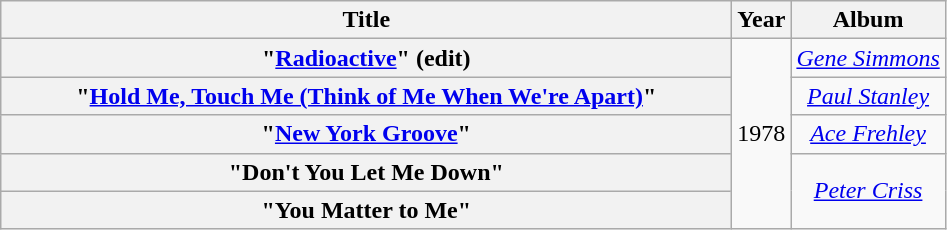<table class="wikitable plainrowheaders" style="text-align:center;">
<tr>
<th scope="col" style="width:30em;">Title</th>
<th scope="col">Year</th>
<th scope="col">Album</th>
</tr>
<tr>
<th scope="row">"<a href='#'>Radioactive</a>" (edit)</th>
<td rowspan="5">1978</td>
<td><em><a href='#'>Gene Simmons</a></em></td>
</tr>
<tr>
<th scope="row">"<a href='#'>Hold Me, Touch Me (Think of Me When We're Apart)</a>"</th>
<td><em><a href='#'>Paul Stanley</a></em></td>
</tr>
<tr>
<th scope="row">"<a href='#'>New York Groove</a>"</th>
<td><em><a href='#'>Ace Frehley</a></em></td>
</tr>
<tr>
<th scope="row">"Don't You Let Me Down"</th>
<td rowspan="2"><em><a href='#'>Peter Criss</a></em></td>
</tr>
<tr>
<th scope="row">"You Matter to Me"</th>
</tr>
</table>
